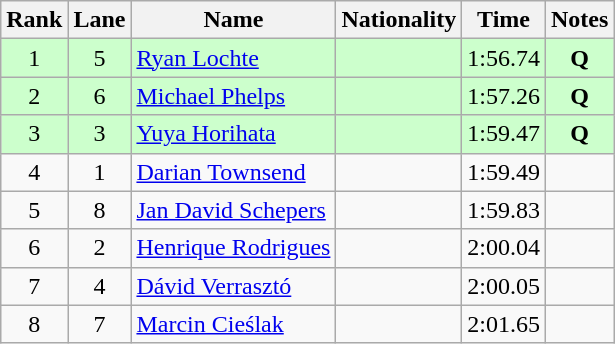<table class="wikitable sortable" style="text-align:center">
<tr>
<th>Rank</th>
<th>Lane</th>
<th>Name</th>
<th>Nationality</th>
<th>Time</th>
<th>Notes</th>
</tr>
<tr bgcolor=ccffcc>
<td>1</td>
<td>5</td>
<td align=left><a href='#'>Ryan Lochte</a></td>
<td align=left></td>
<td>1:56.74</td>
<td><strong>Q</strong></td>
</tr>
<tr bgcolor=ccffcc>
<td>2</td>
<td>6</td>
<td align=left><a href='#'>Michael Phelps</a></td>
<td align=left></td>
<td>1:57.26</td>
<td><strong>Q</strong></td>
</tr>
<tr bgcolor=ccffcc>
<td>3</td>
<td>3</td>
<td align=left><a href='#'>Yuya Horihata</a></td>
<td align=left></td>
<td>1:59.47</td>
<td><strong>Q</strong></td>
</tr>
<tr>
<td>4</td>
<td>1</td>
<td align=left><a href='#'>Darian Townsend</a></td>
<td align=left></td>
<td>1:59.49</td>
<td></td>
</tr>
<tr>
<td>5</td>
<td>8</td>
<td align=left><a href='#'>Jan David Schepers</a></td>
<td align=left></td>
<td>1:59.83</td>
<td></td>
</tr>
<tr>
<td>6</td>
<td>2</td>
<td align=left><a href='#'>Henrique Rodrigues</a></td>
<td align=left></td>
<td>2:00.04</td>
<td></td>
</tr>
<tr>
<td>7</td>
<td>4</td>
<td align=left><a href='#'>Dávid Verrasztó</a></td>
<td align=left></td>
<td>2:00.05</td>
<td></td>
</tr>
<tr>
<td>8</td>
<td>7</td>
<td align=left><a href='#'>Marcin Cieślak</a></td>
<td align=left></td>
<td>2:01.65</td>
<td></td>
</tr>
</table>
